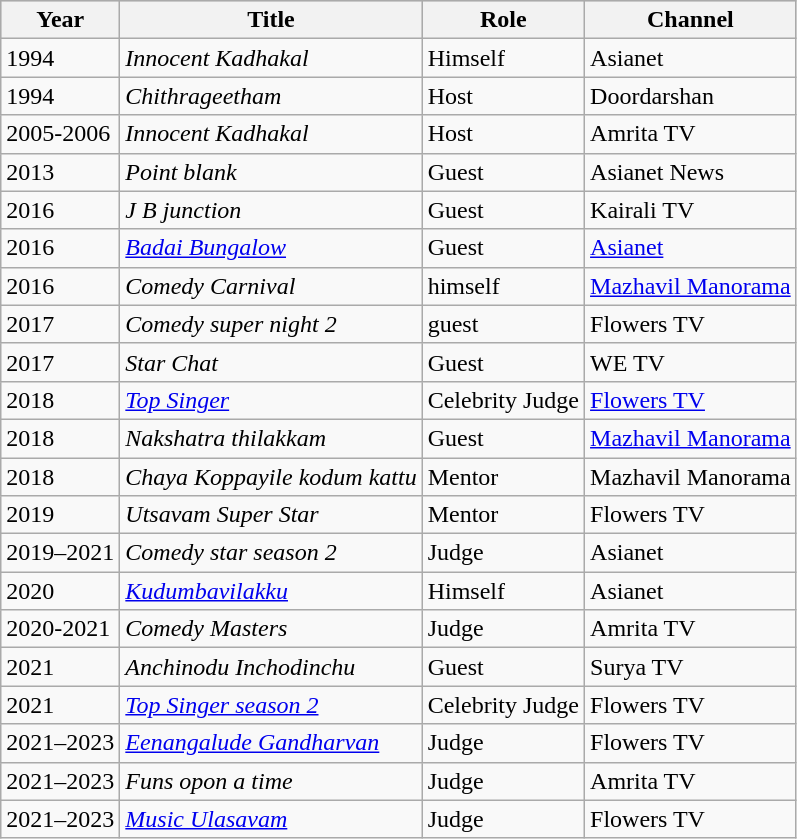<table class="wikitable">
<tr style="background:#ccc; text-align:center;">
<th>Year</th>
<th>Title</th>
<th>Role</th>
<th>Channel</th>
</tr>
<tr>
<td>1994</td>
<td><em>Innocent Kadhakal</em></td>
<td>Himself</td>
<td>Asianet</td>
</tr>
<tr>
<td>1994</td>
<td><em>Chithrageetham</em></td>
<td>Host</td>
<td>Doordarshan</td>
</tr>
<tr>
<td>2005-2006</td>
<td><em>Innocent Kadhakal</em></td>
<td>Host</td>
<td>Amrita TV</td>
</tr>
<tr>
<td>2013</td>
<td><em>Point blank</em></td>
<td>Guest</td>
<td>Asianet News</td>
</tr>
<tr>
<td>2016</td>
<td><em>J B junction</em></td>
<td>Guest</td>
<td>Kairali TV</td>
</tr>
<tr>
<td>2016</td>
<td><em><a href='#'>Badai Bungalow</a></em></td>
<td>Guest</td>
<td><a href='#'>Asianet</a></td>
</tr>
<tr>
<td>2016</td>
<td><em>Comedy Carnival</em></td>
<td>himself</td>
<td><a href='#'>Mazhavil Manorama</a></td>
</tr>
<tr>
<td>2017</td>
<td><em>Comedy super night 2</em></td>
<td>guest</td>
<td>Flowers TV</td>
</tr>
<tr>
<td>2017</td>
<td><em>Star Chat</em></td>
<td>Guest</td>
<td>WE TV</td>
</tr>
<tr>
<td>2018</td>
<td><a href='#'><em>Top Singer</em></a></td>
<td>Celebrity Judge</td>
<td><a href='#'>Flowers TV</a></td>
</tr>
<tr>
<td>2018</td>
<td><em>Nakshatra thilakkam</em></td>
<td>Guest</td>
<td><a href='#'>Mazhavil Manorama</a></td>
</tr>
<tr>
<td>2018</td>
<td><em>Chaya Koppayile kodum kattu</em></td>
<td>Mentor</td>
<td>Mazhavil Manorama</td>
</tr>
<tr>
<td>2019</td>
<td><em>Utsavam Super Star</em></td>
<td>Mentor</td>
<td>Flowers TV</td>
</tr>
<tr>
<td>2019–2021</td>
<td><em>Comedy star season 2</em></td>
<td>Judge</td>
<td>Asianet</td>
</tr>
<tr>
<td>2020</td>
<td><em><a href='#'>Kudumbavilakku</a></em></td>
<td>Himself</td>
<td>Asianet</td>
</tr>
<tr>
<td>2020-2021</td>
<td><em>Comedy Masters</em></td>
<td>Judge</td>
<td>Amrita TV</td>
</tr>
<tr>
<td>2021</td>
<td><em>Anchinodu Inchodinchu</em></td>
<td>Guest</td>
<td>Surya TV</td>
</tr>
<tr>
<td>2021</td>
<td><a href='#'><em>Top Singer season 2</em></a></td>
<td>Celebrity Judge</td>
<td>Flowers TV</td>
</tr>
<tr>
<td>2021–2023</td>
<td><a href='#'><em>Eenangalude Gandharvan</em></a></td>
<td>Judge</td>
<td>Flowers TV</td>
</tr>
<tr>
<td>2021–2023</td>
<td><em>Funs opon a time</em></td>
<td>Judge</td>
<td>Amrita TV</td>
</tr>
<tr>
<td>2021–2023</td>
<td><a href='#'><em>Music Ulasavam</em></a></td>
<td>Judge</td>
<td>Flowers TV</td>
</tr>
</table>
